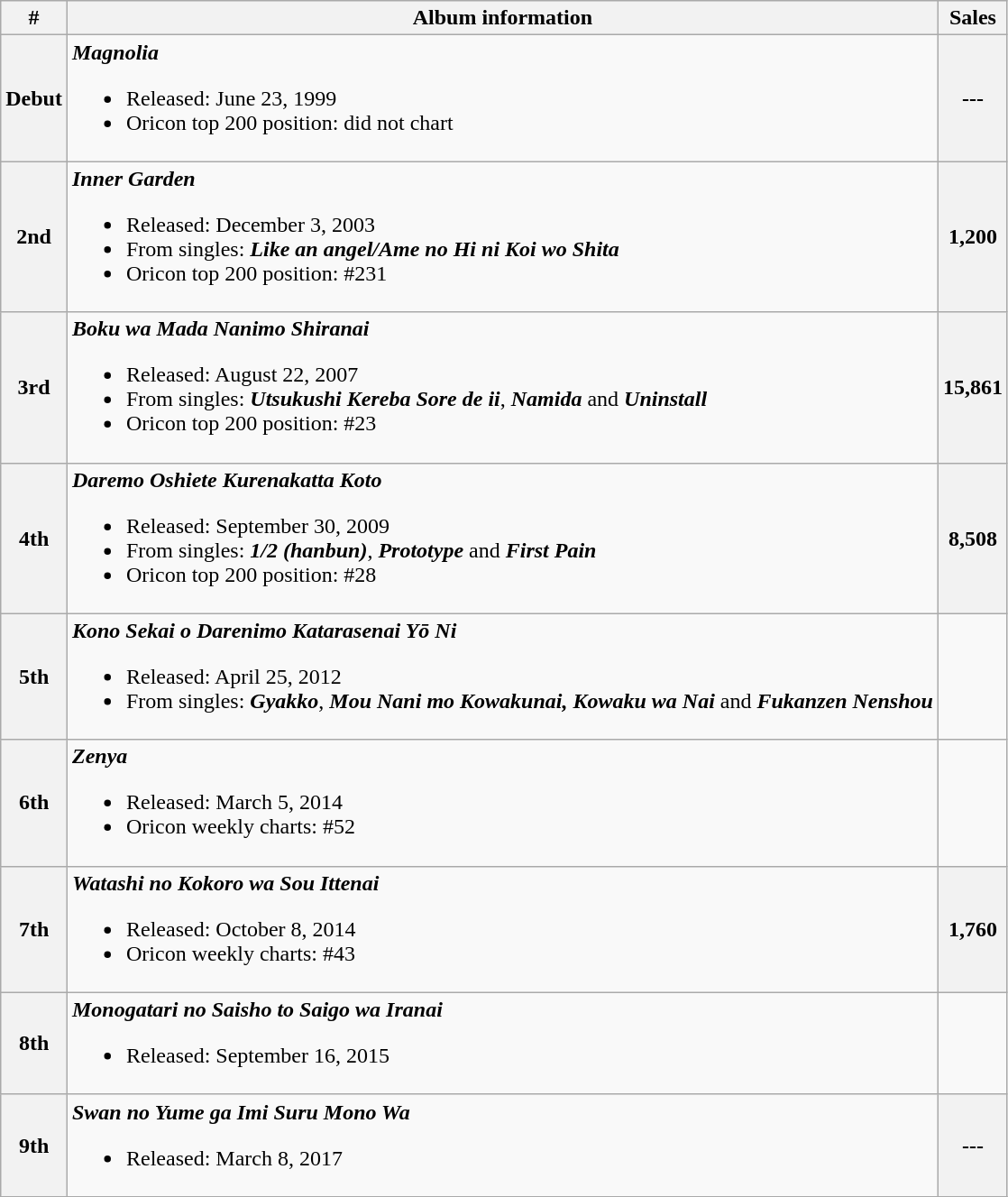<table class="wikitable">
<tr>
<th>#</th>
<th>Album information</th>
<th>Sales</th>
</tr>
<tr>
<th>Debut</th>
<td><strong><em>Magnolia</em></strong><br><ul><li>Released: June 23, 1999</li><li>Oricon top 200 position: did not chart</li></ul></td>
<th>---</th>
</tr>
<tr>
<th>2nd</th>
<td><strong><em>Inner Garden</em></strong><br><ul><li>Released: December 3, 2003</li><li>From singles: <strong><em>Like an angel/Ame no Hi ni Koi wo Shita</em></strong></li><li>Oricon top 200 position: #231</li></ul></td>
<th>1,200</th>
</tr>
<tr>
<th>3rd</th>
<td><strong><em>Boku wa Mada Nanimo Shiranai</em></strong><br><ul><li>Released: August 22, 2007</li><li>From singles: <strong><em>Utsukushi Kereba Sore de ii</em></strong>, <strong><em>Namida</em></strong> and <strong><em>Uninstall</em></strong></li><li>Oricon top 200 position: #23</li></ul></td>
<th>15,861</th>
</tr>
<tr>
<th>4th</th>
<td><strong><em>Daremo Oshiete Kurenakatta Koto</em></strong><br><ul><li>Released: September 30, 2009</li><li>From singles: <strong><em>1/2 (hanbun)</em></strong>, <strong><em>Prototype</em></strong> and <strong><em>First Pain</em></strong></li><li>Oricon top 200 position: #28</li></ul></td>
<th>8,508</th>
</tr>
<tr>
<th>5th</th>
<td><strong><em>Kono Sekai o Darenimo Katarasenai Yō Ni</em></strong><br><ul><li>Released: April 25, 2012</li><li>From singles: <strong><em>Gyakko</em></strong>, <strong><em>Mou Nani mo Kowakunai, Kowaku wa Nai</em></strong> and <strong><em>Fukanzen Nenshou</em></strong></li></ul></td>
<td></td>
</tr>
<tr>
<th>6th</th>
<td><strong><em>Zenya</em></strong><br><ul><li>Released: March 5, 2014</li><li>Oricon weekly charts: #52</li></ul></td>
<td></td>
</tr>
<tr>
<th>7th</th>
<td><strong><em>Watashi no Kokoro wa Sou Ittenai</em></strong><br><ul><li>Released: October 8, 2014</li><li>Oricon weekly charts: #43</li></ul></td>
<th>1,760</th>
</tr>
<tr>
<th>8th</th>
<td><strong><em>Monogatari no Saisho to Saigo wa Iranai</em></strong><br><ul><li>Released: September 16, 2015</li></ul></td>
</tr>
<tr>
<th>9th</th>
<td><strong><em>Swan no Yume ga Imi Suru Mono Wa</em></strong><br><ul><li>Released: March 8, 2017</li></ul></td>
<th>---</th>
</tr>
<tr>
</tr>
</table>
